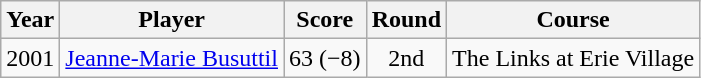<table class="wikitable">
<tr>
<th>Year</th>
<th>Player</th>
<th>Score</th>
<th>Round</th>
<th>Course</th>
</tr>
<tr>
<td>2001</td>
<td><a href='#'>Jeanne-Marie Busuttil</a></td>
<td>63 (−8)</td>
<td align=center>2nd</td>
<td>The Links at Erie Village</td>
</tr>
</table>
